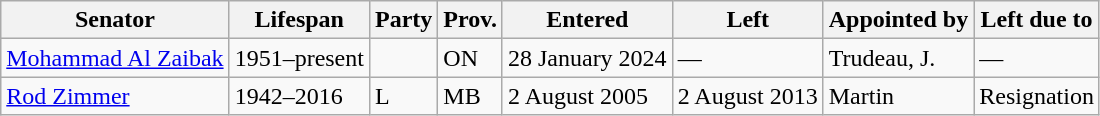<table class=wikitable>
<tr>
<th>Senator</th>
<th>Lifespan</th>
<th>Party</th>
<th>Prov.</th>
<th>Entered</th>
<th>Left</th>
<th>Appointed by</th>
<th>Left due to</th>
</tr>
<tr>
<td><a href='#'>Mohammad Al Zaibak</a></td>
<td>1951–present</td>
<td></td>
<td>ON</td>
<td>28 January 2024</td>
<td>—</td>
<td>Trudeau, J.</td>
<td>—</td>
</tr>
<tr>
<td><a href='#'>Rod Zimmer</a></td>
<td>1942–2016</td>
<td>L</td>
<td>MB</td>
<td>2 August 2005</td>
<td>2 August 2013</td>
<td>Martin</td>
<td>Resignation</td>
</tr>
</table>
